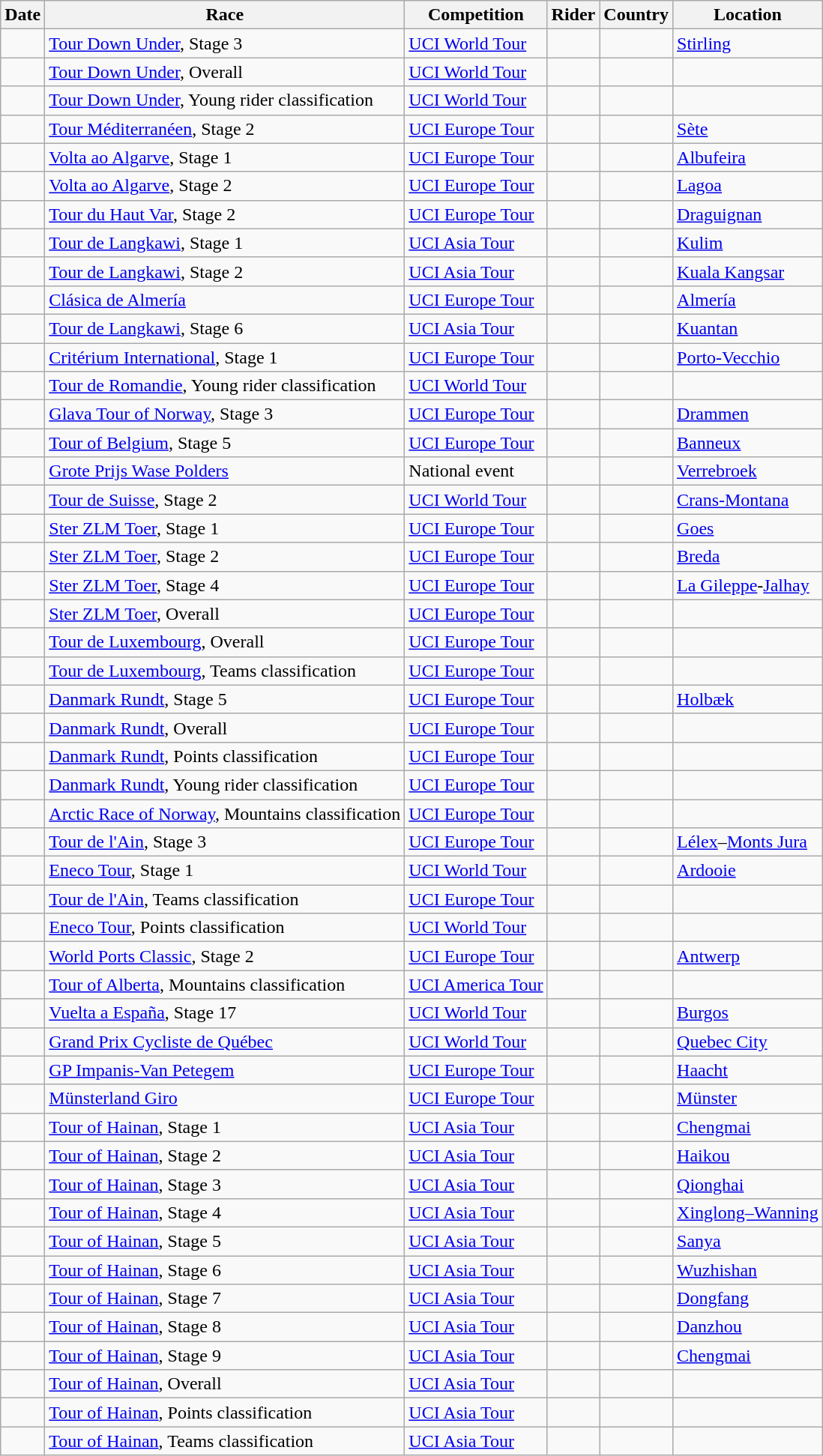<table class="wikitable sortable">
<tr>
<th>Date</th>
<th>Race</th>
<th>Competition</th>
<th>Rider</th>
<th>Country</th>
<th>Location</th>
</tr>
<tr>
<td></td>
<td><a href='#'>Tour Down Under</a>, Stage 3</td>
<td><a href='#'>UCI World Tour</a></td>
<td></td>
<td></td>
<td><a href='#'>Stirling</a></td>
</tr>
<tr>
<td></td>
<td><a href='#'>Tour Down Under</a>, Overall</td>
<td><a href='#'>UCI World Tour</a></td>
<td></td>
<td></td>
<td></td>
</tr>
<tr>
<td></td>
<td><a href='#'>Tour Down Under</a>, Young rider classification</td>
<td><a href='#'>UCI World Tour</a></td>
<td></td>
<td></td>
<td></td>
</tr>
<tr>
<td></td>
<td><a href='#'>Tour Méditerranéen</a>, Stage 2</td>
<td><a href='#'>UCI Europe Tour</a></td>
<td></td>
<td></td>
<td><a href='#'>Sète</a></td>
</tr>
<tr>
<td></td>
<td><a href='#'>Volta ao Algarve</a>, Stage 1</td>
<td><a href='#'>UCI Europe Tour</a></td>
<td></td>
<td></td>
<td><a href='#'>Albufeira</a></td>
</tr>
<tr>
<td></td>
<td><a href='#'>Volta ao Algarve</a>, Stage 2</td>
<td><a href='#'>UCI Europe Tour</a></td>
<td></td>
<td></td>
<td><a href='#'>Lagoa</a></td>
</tr>
<tr>
<td></td>
<td><a href='#'>Tour du Haut Var</a>, Stage 2</td>
<td><a href='#'>UCI Europe Tour</a></td>
<td></td>
<td></td>
<td><a href='#'>Draguignan</a></td>
</tr>
<tr>
<td></td>
<td><a href='#'>Tour de Langkawi</a>, Stage 1</td>
<td><a href='#'>UCI Asia Tour</a></td>
<td></td>
<td></td>
<td><a href='#'>Kulim</a></td>
</tr>
<tr>
<td></td>
<td><a href='#'>Tour de Langkawi</a>, Stage 2</td>
<td><a href='#'>UCI Asia Tour</a></td>
<td></td>
<td></td>
<td><a href='#'>Kuala Kangsar</a></td>
</tr>
<tr>
<td></td>
<td><a href='#'>Clásica de Almería</a></td>
<td><a href='#'>UCI Europe Tour</a></td>
<td></td>
<td></td>
<td><a href='#'>Almería</a></td>
</tr>
<tr>
<td></td>
<td><a href='#'>Tour de Langkawi</a>, Stage 6</td>
<td><a href='#'>UCI Asia Tour</a></td>
<td></td>
<td></td>
<td><a href='#'>Kuantan</a></td>
</tr>
<tr>
<td></td>
<td><a href='#'>Critérium International</a>, Stage 1</td>
<td><a href='#'>UCI Europe Tour</a></td>
<td></td>
<td></td>
<td><a href='#'>Porto-Vecchio</a></td>
</tr>
<tr>
<td></td>
<td><a href='#'>Tour de Romandie</a>, Young rider classification</td>
<td><a href='#'>UCI World Tour</a></td>
<td></td>
<td></td>
<td></td>
</tr>
<tr>
<td></td>
<td><a href='#'>Glava Tour of Norway</a>, Stage 3</td>
<td><a href='#'>UCI Europe Tour</a></td>
<td></td>
<td></td>
<td><a href='#'>Drammen</a></td>
</tr>
<tr>
<td></td>
<td><a href='#'>Tour of Belgium</a>, Stage 5</td>
<td><a href='#'>UCI Europe Tour</a></td>
<td></td>
<td></td>
<td><a href='#'>Banneux</a></td>
</tr>
<tr>
<td></td>
<td><a href='#'>Grote Prijs Wase Polders</a></td>
<td>National event</td>
<td></td>
<td></td>
<td><a href='#'>Verrebroek</a></td>
</tr>
<tr>
<td></td>
<td><a href='#'>Tour de Suisse</a>, Stage 2</td>
<td><a href='#'>UCI World Tour</a></td>
<td></td>
<td></td>
<td><a href='#'>Crans-Montana</a></td>
</tr>
<tr>
<td></td>
<td><a href='#'>Ster ZLM Toer</a>, Stage 1</td>
<td><a href='#'>UCI Europe Tour</a></td>
<td></td>
<td></td>
<td><a href='#'>Goes</a></td>
</tr>
<tr>
<td></td>
<td><a href='#'>Ster ZLM Toer</a>, Stage 2</td>
<td><a href='#'>UCI Europe Tour</a></td>
<td></td>
<td></td>
<td><a href='#'>Breda</a></td>
</tr>
<tr>
<td></td>
<td><a href='#'>Ster ZLM Toer</a>, Stage 4</td>
<td><a href='#'>UCI Europe Tour</a></td>
<td></td>
<td></td>
<td><a href='#'>La Gileppe</a>-<a href='#'>Jalhay</a></td>
</tr>
<tr>
<td></td>
<td><a href='#'>Ster ZLM Toer</a>, Overall</td>
<td><a href='#'>UCI Europe Tour</a></td>
<td></td>
<td></td>
<td></td>
</tr>
<tr>
<td></td>
<td><a href='#'>Tour de Luxembourg</a>, Overall</td>
<td><a href='#'>UCI Europe Tour</a></td>
<td></td>
<td></td>
<td></td>
</tr>
<tr>
<td></td>
<td><a href='#'>Tour de Luxembourg</a>, Teams classification</td>
<td><a href='#'>UCI Europe Tour</a></td>
<td align="center"></td>
<td></td>
<td></td>
</tr>
<tr>
<td></td>
<td><a href='#'>Danmark Rundt</a>, Stage 5</td>
<td><a href='#'>UCI Europe Tour</a></td>
<td></td>
<td></td>
<td><a href='#'>Holbæk</a></td>
</tr>
<tr>
<td></td>
<td><a href='#'>Danmark Rundt</a>, Overall</td>
<td><a href='#'>UCI Europe Tour</a></td>
<td></td>
<td></td>
<td></td>
</tr>
<tr>
<td></td>
<td><a href='#'>Danmark Rundt</a>, Points classification</td>
<td><a href='#'>UCI Europe Tour</a></td>
<td></td>
<td></td>
<td></td>
</tr>
<tr>
<td></td>
<td><a href='#'>Danmark Rundt</a>, Young rider classification</td>
<td><a href='#'>UCI Europe Tour</a></td>
<td></td>
<td></td>
<td></td>
</tr>
<tr>
<td></td>
<td><a href='#'>Arctic Race of Norway</a>, Mountains classification</td>
<td><a href='#'>UCI Europe Tour</a></td>
<td></td>
<td></td>
<td></td>
</tr>
<tr>
<td></td>
<td><a href='#'>Tour de l'Ain</a>, Stage 3</td>
<td><a href='#'>UCI Europe Tour</a></td>
<td></td>
<td></td>
<td><a href='#'>Lélex</a>–<a href='#'>Monts Jura</a></td>
</tr>
<tr>
<td></td>
<td><a href='#'>Eneco Tour</a>, Stage 1</td>
<td><a href='#'>UCI World Tour</a></td>
<td></td>
<td></td>
<td><a href='#'>Ardooie</a></td>
</tr>
<tr>
<td></td>
<td><a href='#'>Tour de l'Ain</a>, Teams classification</td>
<td><a href='#'>UCI Europe Tour</a></td>
<td align="center"></td>
<td></td>
<td></td>
</tr>
<tr>
<td></td>
<td><a href='#'>Eneco Tour</a>, Points classification</td>
<td><a href='#'>UCI World Tour</a></td>
<td></td>
<td align="center"></td>
<td></td>
</tr>
<tr>
<td></td>
<td><a href='#'>World Ports Classic</a>, Stage 2</td>
<td><a href='#'>UCI Europe Tour</a></td>
<td></td>
<td></td>
<td><a href='#'>Antwerp</a></td>
</tr>
<tr>
<td></td>
<td><a href='#'>Tour of Alberta</a>, Mountains classification</td>
<td><a href='#'>UCI America Tour</a></td>
<td></td>
<td></td>
<td></td>
</tr>
<tr>
<td></td>
<td><a href='#'>Vuelta a España</a>, Stage 17</td>
<td><a href='#'>UCI World Tour</a></td>
<td></td>
<td></td>
<td><a href='#'>Burgos</a></td>
</tr>
<tr>
<td></td>
<td><a href='#'>Grand Prix Cycliste de Québec</a></td>
<td><a href='#'>UCI World Tour</a></td>
<td></td>
<td></td>
<td><a href='#'>Quebec City</a></td>
</tr>
<tr>
<td></td>
<td><a href='#'>GP Impanis-Van Petegem</a></td>
<td><a href='#'>UCI Europe Tour</a></td>
<td></td>
<td></td>
<td><a href='#'>Haacht</a></td>
</tr>
<tr>
<td></td>
<td><a href='#'>Münsterland Giro</a></td>
<td><a href='#'>UCI Europe Tour</a></td>
<td></td>
<td></td>
<td><a href='#'>Münster</a></td>
</tr>
<tr>
<td></td>
<td><a href='#'>Tour of Hainan</a>, Stage 1</td>
<td><a href='#'>UCI Asia Tour</a></td>
<td></td>
<td></td>
<td><a href='#'>Chengmai</a></td>
</tr>
<tr>
<td></td>
<td><a href='#'>Tour of Hainan</a>, Stage 2</td>
<td><a href='#'>UCI Asia Tour</a></td>
<td></td>
<td></td>
<td><a href='#'>Haikou</a></td>
</tr>
<tr>
<td></td>
<td><a href='#'>Tour of Hainan</a>, Stage 3</td>
<td><a href='#'>UCI Asia Tour</a></td>
<td></td>
<td></td>
<td><a href='#'>Qionghai</a></td>
</tr>
<tr>
<td></td>
<td><a href='#'>Tour of Hainan</a>, Stage 4</td>
<td><a href='#'>UCI Asia Tour</a></td>
<td></td>
<td></td>
<td><a href='#'>Xinglong–Wanning</a></td>
</tr>
<tr>
<td></td>
<td><a href='#'>Tour of Hainan</a>, Stage 5</td>
<td><a href='#'>UCI Asia Tour</a></td>
<td></td>
<td></td>
<td><a href='#'>Sanya</a></td>
</tr>
<tr>
<td></td>
<td><a href='#'>Tour of Hainan</a>, Stage 6</td>
<td><a href='#'>UCI Asia Tour</a></td>
<td></td>
<td></td>
<td><a href='#'>Wuzhishan</a></td>
</tr>
<tr>
<td></td>
<td><a href='#'>Tour of Hainan</a>, Stage 7</td>
<td><a href='#'>UCI Asia Tour</a></td>
<td></td>
<td></td>
<td><a href='#'>Dongfang</a></td>
</tr>
<tr>
<td></td>
<td><a href='#'>Tour of Hainan</a>, Stage 8</td>
<td><a href='#'>UCI Asia Tour</a></td>
<td></td>
<td></td>
<td><a href='#'>Danzhou</a></td>
</tr>
<tr>
<td></td>
<td><a href='#'>Tour of Hainan</a>, Stage 9</td>
<td><a href='#'>UCI Asia Tour</a></td>
<td></td>
<td></td>
<td><a href='#'>Chengmai</a></td>
</tr>
<tr>
<td></td>
<td><a href='#'>Tour of Hainan</a>, Overall</td>
<td><a href='#'>UCI Asia Tour</a></td>
<td></td>
<td></td>
<td></td>
</tr>
<tr>
<td></td>
<td><a href='#'>Tour of Hainan</a>, Points classification</td>
<td><a href='#'>UCI Asia Tour</a></td>
<td></td>
<td></td>
<td></td>
</tr>
<tr>
<td></td>
<td><a href='#'>Tour of Hainan</a>, Teams classification</td>
<td><a href='#'>UCI Asia Tour</a></td>
<td align="center"></td>
<td></td>
<td></td>
</tr>
</table>
